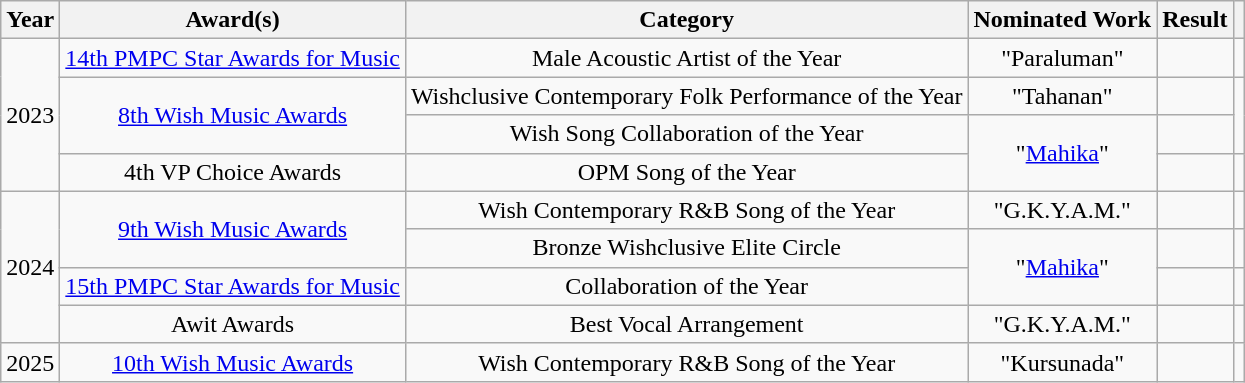<table class="wikitable" style="text-align:center">
<tr>
<th>Year</th>
<th>Award(s)</th>
<th>Category</th>
<th>Nominated Work</th>
<th>Result</th>
<th></th>
</tr>
<tr>
<td rowspan="4">2023</td>
<td><a href='#'>14th PMPC Star Awards for Music</a></td>
<td>Male Acoustic Artist of the Year</td>
<td>"Paraluman"</td>
<td></td>
<td></td>
</tr>
<tr>
<td rowspan="2"><a href='#'>8th Wish Music Awards</a></td>
<td>Wishclusive Contemporary Folk Performance of the Year</td>
<td>"Tahanan"</td>
<td></td>
<td rowspan="2"></td>
</tr>
<tr>
<td>Wish Song Collaboration of the Year</td>
<td rowspan="2">"<a href='#'>Mahika</a>"<br></td>
<td></td>
</tr>
<tr>
<td>4th VP Choice Awards</td>
<td>OPM Song of the Year</td>
<td></td>
<td></td>
</tr>
<tr>
<td rowspan="4">2024</td>
<td rowspan="2"><a href='#'>9th Wish Music Awards</a></td>
<td>Wish Contemporary R&B Song of the Year</td>
<td>"G.K.Y.A.M."</td>
<td></td>
<td></td>
</tr>
<tr>
<td>Bronze Wishclusive Elite Circle</td>
<td rowspan="2">"<a href='#'>Mahika</a>"<br></td>
<td></td>
<td></td>
</tr>
<tr>
<td><a href='#'>15th PMPC Star Awards for Music</a></td>
<td>Collaboration of the Year</td>
<td></td>
<td></td>
</tr>
<tr>
<td>Awit Awards</td>
<td>Best Vocal Arrangement</td>
<td>"G.K.Y.A.M."</td>
<td></td>
<td></td>
</tr>
<tr>
<td>2025</td>
<td><a href='#'>10th Wish Music Awards</a></td>
<td>Wish Contemporary R&B Song of the Year</td>
<td>"Kursunada"</td>
<td></td>
<td></td>
</tr>
</table>
